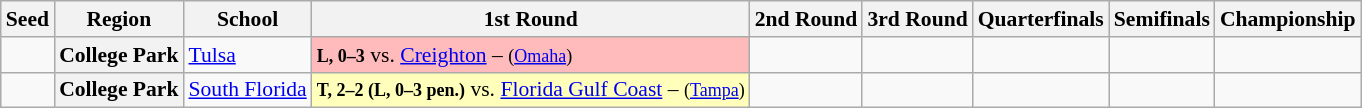<table class="sortable wikitable" style="white-space:nowrap; font-size:90%;">
<tr>
<th>Seed</th>
<th>Region</th>
<th>School</th>
<th>1st Round</th>
<th>2nd Round</th>
<th>3rd Round</th>
<th>Quarterfinals</th>
<th>Semifinals</th>
<th>Championship</th>
</tr>
<tr>
<td></td>
<th>College Park</th>
<td><a href='#'>Tulsa</a></td>
<td style="background:#FBB"><small><strong>L, 0–3</strong></small> vs. <a href='#'>Creighton</a> – <small>(<a href='#'>Omaha</a>)</small></td>
<td></td>
<td></td>
<td></td>
<td></td>
<td></td>
</tr>
<tr>
<td></td>
<th>College Park</th>
<td><a href='#'>South Florida</a></td>
<td style="background:#FFB;"><small><strong>T, 2–2 (L, 0–3 pen.)</strong></small> vs. <a href='#'>Florida Gulf Coast</a> – <small>(<a href='#'>Tampa</a>)</small></td>
<td></td>
<td></td>
<td></td>
<td></td>
<td></td>
</tr>
</table>
